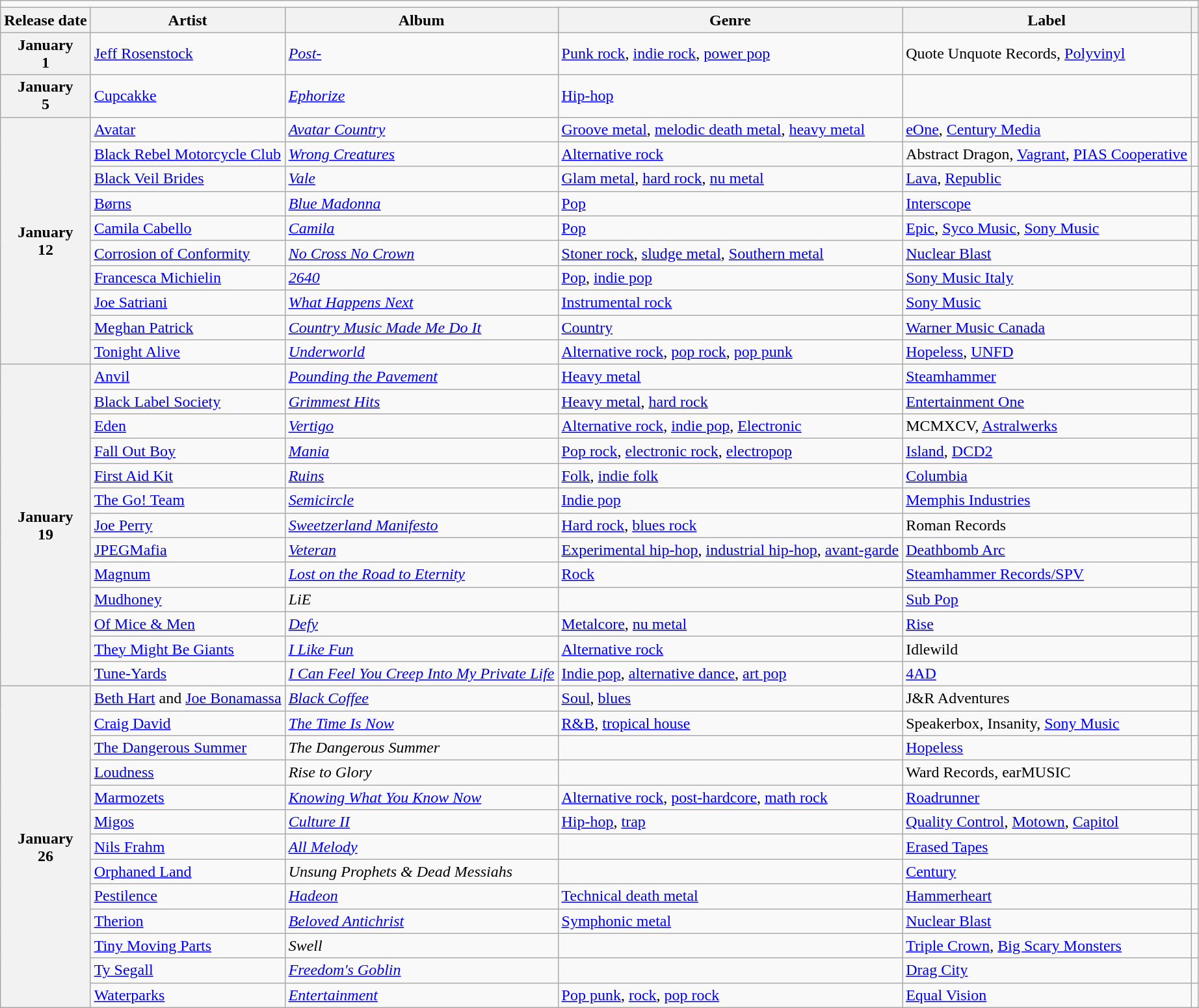<table class="wikitable plainrowheaders">
<tr>
<td colspan="6" style="text-align:center;"></td>
</tr>
<tr>
<th scope="col">Release date</th>
<th scope="col">Artist</th>
<th scope="col">Album</th>
<th scope="col">Genre</th>
<th scope="col">Label</th>
<th scope="col"></th>
</tr>
<tr>
<th scope="row" style="text-align:center;">January<br>1</th>
<td><a href='#'>Jeff Rosenstock</a></td>
<td><em><a href='#'>Post-</a></em></td>
<td><a href='#'>Punk rock</a>, <a href='#'>indie rock</a>, <a href='#'>power pop</a></td>
<td>Quote Unquote Records, <a href='#'>Polyvinyl</a></td>
<td></td>
</tr>
<tr>
<th scope="row" scope="row" style="text-align:center;">January<br>5</th>
<td><a href='#'>Cupcakke</a></td>
<td><em><a href='#'>Ephorize</a></em></td>
<td><a href='#'>Hip-hop</a></td>
<td></td>
<td></td>
</tr>
<tr>
<th scope="row" rowspan="10" style="text-align:center;">January<br>12</th>
<td><a href='#'>Avatar</a></td>
<td><em><a href='#'>Avatar Country</a></em></td>
<td><a href='#'>Groove metal</a>, <a href='#'>melodic death metal</a>, <a href='#'>heavy metal</a></td>
<td><a href='#'>eOne</a>, <a href='#'>Century Media</a></td>
<td></td>
</tr>
<tr>
<td><a href='#'>Black Rebel Motorcycle Club</a></td>
<td><em><a href='#'>Wrong Creatures</a></em></td>
<td><a href='#'>Alternative rock</a></td>
<td>Abstract Dragon, <a href='#'>Vagrant</a>, <a href='#'>PIAS Cooperative</a></td>
<td></td>
</tr>
<tr>
<td><a href='#'>Black Veil Brides</a></td>
<td><em><a href='#'>Vale</a></em></td>
<td><a href='#'>Glam metal</a>, <a href='#'>hard rock</a>, <a href='#'>nu metal</a></td>
<td><a href='#'>Lava</a>, <a href='#'>Republic</a></td>
<td></td>
</tr>
<tr>
<td><a href='#'>Børns</a></td>
<td><em><a href='#'>Blue Madonna</a></em></td>
<td><a href='#'>Pop</a></td>
<td><a href='#'>Interscope</a></td>
<td></td>
</tr>
<tr>
<td><a href='#'>Camila Cabello</a></td>
<td><em><a href='#'>Camila</a></em></td>
<td><a href='#'>Pop</a></td>
<td><a href='#'>Epic</a>, <a href='#'>Syco Music</a>, <a href='#'>Sony Music</a></td>
<td></td>
</tr>
<tr>
<td><a href='#'>Corrosion of Conformity</a></td>
<td><em><a href='#'>No Cross No Crown</a></em></td>
<td><a href='#'>Stoner rock</a>, <a href='#'>sludge metal</a>, <a href='#'>Southern metal</a></td>
<td><a href='#'>Nuclear Blast</a></td>
<td></td>
</tr>
<tr>
<td><a href='#'>Francesca Michielin</a></td>
<td><em><a href='#'>2640</a></em></td>
<td><a href='#'>Pop</a>, <a href='#'>indie pop</a></td>
<td><a href='#'>Sony Music Italy</a></td>
<td></td>
</tr>
<tr>
<td><a href='#'>Joe Satriani</a></td>
<td><em><a href='#'>What Happens Next</a></em></td>
<td><a href='#'>Instrumental rock</a></td>
<td><a href='#'>Sony Music</a></td>
<td></td>
</tr>
<tr>
<td><a href='#'>Meghan Patrick</a></td>
<td><em><a href='#'>Country Music Made Me Do It</a></em></td>
<td><a href='#'>Country</a></td>
<td><a href='#'>Warner Music Canada</a></td>
<td></td>
</tr>
<tr>
<td><a href='#'>Tonight Alive</a></td>
<td><em><a href='#'>Underworld</a></em></td>
<td><a href='#'>Alternative rock</a>, <a href='#'>pop rock</a>, <a href='#'>pop punk</a></td>
<td><a href='#'>Hopeless</a>, <a href='#'>UNFD</a></td>
<td></td>
</tr>
<tr>
<th scope="row" rowspan="13" style="text-align:center;">January<br>19</th>
<td><a href='#'>Anvil</a></td>
<td><em><a href='#'>Pounding the Pavement</a></em></td>
<td><a href='#'>Heavy metal</a></td>
<td><a href='#'>Steamhammer</a></td>
<td></td>
</tr>
<tr>
<td><a href='#'>Black Label Society</a></td>
<td><em><a href='#'>Grimmest Hits</a></em></td>
<td><a href='#'>Heavy metal</a>, <a href='#'>hard rock</a></td>
<td><a href='#'>Entertainment One</a></td>
<td></td>
</tr>
<tr>
<td><a href='#'>Eden</a></td>
<td><em><a href='#'>Vertigo</a></em></td>
<td><a href='#'>Alternative rock</a>, <a href='#'>indie pop</a>, <a href='#'>Electronic</a></td>
<td>MCMXCV, <a href='#'>Astralwerks</a></td>
<td></td>
</tr>
<tr>
<td><a href='#'>Fall Out Boy</a></td>
<td><em><a href='#'>Mania</a></em></td>
<td><a href='#'>Pop rock</a>, <a href='#'>electronic rock</a>, <a href='#'>electropop</a></td>
<td><a href='#'>Island</a>, <a href='#'>DCD2</a></td>
<td></td>
</tr>
<tr>
<td><a href='#'>First Aid Kit</a></td>
<td><em><a href='#'>Ruins</a></em></td>
<td><a href='#'>Folk</a>, <a href='#'>indie folk</a></td>
<td><a href='#'>Columbia</a></td>
<td></td>
</tr>
<tr>
<td><a href='#'>The Go! Team</a></td>
<td><em><a href='#'>Semicircle</a></em></td>
<td><a href='#'>Indie pop</a></td>
<td><a href='#'>Memphis Industries</a></td>
<td></td>
</tr>
<tr>
<td><a href='#'>Joe Perry</a></td>
<td><em><a href='#'>Sweetzerland Manifesto</a></em></td>
<td><a href='#'>Hard rock</a>, <a href='#'>blues rock</a></td>
<td>Roman Records</td>
<td></td>
</tr>
<tr>
<td><a href='#'>JPEGMafia</a></td>
<td><em><a href='#'>Veteran</a></em></td>
<td><a href='#'>Experimental hip-hop</a>, <a href='#'>industrial hip-hop</a>, <a href='#'>avant-garde</a></td>
<td><a href='#'>Deathbomb Arc</a></td>
<td></td>
</tr>
<tr>
<td><a href='#'>Magnum</a></td>
<td><em><a href='#'>Lost on the Road to Eternity</a></em></td>
<td><a href='#'>Rock</a></td>
<td><a href='#'>Steamhammer Records/SPV</a></td>
<td></td>
</tr>
<tr>
<td><a href='#'>Mudhoney</a></td>
<td><em>LiE</em></td>
<td></td>
<td><a href='#'>Sub Pop</a></td>
<td></td>
</tr>
<tr>
<td><a href='#'>Of Mice & Men</a></td>
<td><em><a href='#'>Defy</a></em></td>
<td><a href='#'>Metalcore</a>, <a href='#'>nu metal</a></td>
<td><a href='#'>Rise</a></td>
<td></td>
</tr>
<tr>
<td><a href='#'>They Might Be Giants</a></td>
<td><em><a href='#'>I Like Fun</a></em></td>
<td><a href='#'>Alternative rock</a></td>
<td>Idlewild</td>
<td></td>
</tr>
<tr>
<td><a href='#'>Tune-Yards</a></td>
<td><em><a href='#'>I Can Feel You Creep Into My Private Life</a></em></td>
<td><a href='#'>Indie pop</a>, <a href='#'>alternative dance</a>, <a href='#'>art pop</a></td>
<td><a href='#'>4AD</a></td>
<td></td>
</tr>
<tr>
<th scope="row" rowspan="13" style="text-align:center;">January<br>26</th>
<td><a href='#'>Beth Hart</a> and <a href='#'>Joe Bonamassa</a></td>
<td><em><a href='#'>Black Coffee</a></em></td>
<td><a href='#'>Soul</a>, <a href='#'>blues</a></td>
<td>J&R Adventures</td>
<td></td>
</tr>
<tr>
<td><a href='#'>Craig David</a></td>
<td><em><a href='#'>The Time Is Now</a></em></td>
<td><a href='#'>R&B</a>, <a href='#'>tropical house</a></td>
<td>Speakerbox, Insanity, <a href='#'>Sony Music</a></td>
<td></td>
</tr>
<tr>
<td><a href='#'>The Dangerous Summer</a></td>
<td><em>The Dangerous Summer</em></td>
<td></td>
<td><a href='#'>Hopeless</a></td>
<td></td>
</tr>
<tr>
<td><a href='#'>Loudness</a></td>
<td><em>Rise to Glory</em></td>
<td></td>
<td>Ward Records, earMUSIC</td>
<td></td>
</tr>
<tr>
<td><a href='#'>Marmozets</a></td>
<td><em><a href='#'>Knowing What You Know Now</a></em></td>
<td><a href='#'>Alternative rock</a>, <a href='#'>post-hardcore</a>, <a href='#'>math rock</a></td>
<td><a href='#'>Roadrunner</a></td>
<td></td>
</tr>
<tr>
<td><a href='#'>Migos</a></td>
<td><em><a href='#'>Culture II</a></em></td>
<td><a href='#'>Hip-hop</a>, <a href='#'>trap</a></td>
<td><a href='#'>Quality Control</a>, <a href='#'>Motown</a>, <a href='#'>Capitol</a></td>
<td></td>
</tr>
<tr>
<td><a href='#'>Nils Frahm</a></td>
<td><em><a href='#'>All Melody</a></em></td>
<td></td>
<td><a href='#'>Erased Tapes</a></td>
<td></td>
</tr>
<tr>
<td><a href='#'>Orphaned Land</a></td>
<td><em>Unsung Prophets & Dead Messiahs</em></td>
<td></td>
<td><a href='#'>Century</a></td>
<td></td>
</tr>
<tr>
<td><a href='#'>Pestilence</a></td>
<td><em><a href='#'>Hadeon</a></em></td>
<td><a href='#'>Technical death metal</a></td>
<td><a href='#'>Hammerheart</a></td>
<td></td>
</tr>
<tr>
<td><a href='#'>Therion</a></td>
<td><em><a href='#'>Beloved Antichrist</a></em></td>
<td><a href='#'>Symphonic metal</a></td>
<td><a href='#'>Nuclear Blast</a></td>
<td></td>
</tr>
<tr>
<td><a href='#'>Tiny Moving Parts</a></td>
<td><em>Swell</em></td>
<td></td>
<td><a href='#'>Triple Crown</a>, <a href='#'>Big Scary Monsters</a></td>
<td></td>
</tr>
<tr>
<td><a href='#'>Ty Segall</a></td>
<td><em><a href='#'>Freedom's Goblin</a></em></td>
<td></td>
<td><a href='#'>Drag City</a></td>
<td></td>
</tr>
<tr>
<td><a href='#'>Waterparks</a></td>
<td><em><a href='#'>Entertainment</a></em></td>
<td><a href='#'>Pop punk</a>, <a href='#'>rock</a>, <a href='#'>pop rock</a></td>
<td><a href='#'>Equal Vision</a></td>
<td></td>
</tr>
</table>
